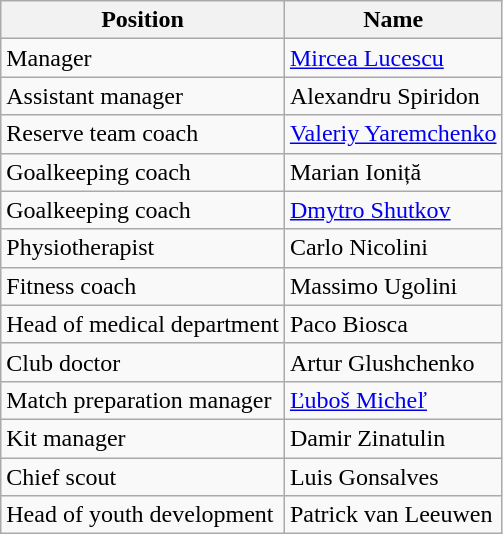<table class="wikitable">
<tr>
<th>Position</th>
<th>Name</th>
</tr>
<tr>
<td>Manager</td>
<td><a href='#'>Mircea Lucescu</a></td>
</tr>
<tr>
<td>Assistant manager</td>
<td>Alexandru Spiridon</td>
</tr>
<tr>
<td>Reserve team coach</td>
<td><a href='#'>Valeriy Yaremchenko</a></td>
</tr>
<tr>
<td>Goalkeeping coach</td>
<td>Marian Ioniță</td>
</tr>
<tr>
<td>Goalkeeping coach</td>
<td><a href='#'>Dmytro Shutkov</a></td>
</tr>
<tr>
<td>Physiotherapist</td>
<td>Carlo Nicolini</td>
</tr>
<tr>
<td>Fitness coach</td>
<td>Massimo Ugolini</td>
</tr>
<tr>
<td>Head of medical department</td>
<td>Paco Biosca</td>
</tr>
<tr>
<td>Club doctor</td>
<td>Artur Glushchenko</td>
</tr>
<tr>
<td>Match preparation manager</td>
<td><a href='#'>Ľuboš Micheľ</a></td>
</tr>
<tr>
<td>Kit manager</td>
<td>Damir Zinatulin</td>
</tr>
<tr>
<td>Chief scout</td>
<td>Luis Gonsalves</td>
</tr>
<tr>
<td>Head of youth development</td>
<td>Patrick van Leeuwen</td>
</tr>
</table>
